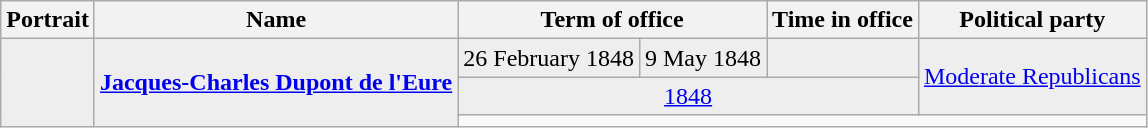<table class="wikitable">
<tr>
<th>Portrait</th>
<th>Name<br></th>
<th colspan=2>Term of office</th>
<th>Time in office</th>
<th>Political party</th>
</tr>
<tr bgcolor=#EEEEEE>
<td rowspan=3></td>
<td rowspan=3 align=center><strong><a href='#'>Jacques-Charles Dupont de l'Eure</a></strong><br></td>
<td>26 February 1848</td>
<td>9 May 1848</td>
<td></td>
<td rowspan=2><a href='#'>Moderate Republicans</a></td>
</tr>
<tr bgcolor=#EEEEEE>
<td colspan=3 align=center><a href='#'>1848</a></td>
</tr>
<tr>
<td colspan=4></td>
</tr>
</table>
